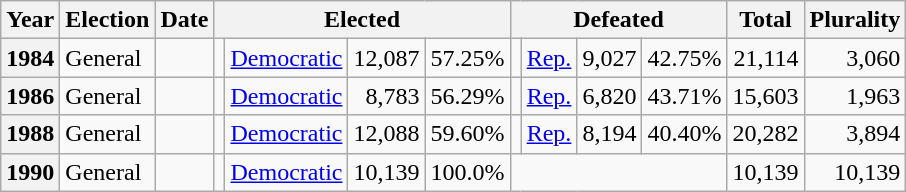<table class=wikitable>
<tr>
<th>Year</th>
<th>Election</th>
<th>Date</th>
<th ! colspan="4">Elected</th>
<th ! colspan="4">Defeated</th>
<th>Total</th>
<th>Plurality</th>
</tr>
<tr>
<th valign="top">1984</th>
<td valign="top">General</td>
<td valign="top"></td>
<td valign="top"></td>
<td valign="top" ><a href='#'>Democratic</a></td>
<td valign="top" align="right">12,087</td>
<td valign="top" align="right">57.25%</td>
<td valign="top"></td>
<td valign="top" ><a href='#'>Rep.</a></td>
<td valign="top" align="right">9,027</td>
<td valign="top" align="right">42.75%</td>
<td valign="top" align="right">21,114</td>
<td valign="top" align="right">3,060</td>
</tr>
<tr>
<th valign="top">1986</th>
<td valign="top">General</td>
<td valign="top"></td>
<td valign="top"></td>
<td valign="top" ><a href='#'>Democratic</a></td>
<td valign="top" align="right">8,783</td>
<td valign="top" align="right">56.29%</td>
<td valign="top"></td>
<td valign="top" ><a href='#'>Rep.</a></td>
<td valign="top" align="right">6,820</td>
<td valign="top" align="right">43.71%</td>
<td valign="top" align="right">15,603</td>
<td valign="top" align="right">1,963</td>
</tr>
<tr>
<th valign="top">1988</th>
<td valign="top">General</td>
<td valign="top"></td>
<td valign="top"></td>
<td valign="top" ><a href='#'>Democratic</a></td>
<td valign="top" align="right">12,088</td>
<td valign="top" align="right">59.60%</td>
<td valign="top"></td>
<td valign="top" ><a href='#'>Rep.</a></td>
<td valign="top" align="right">8,194</td>
<td valign="top" align="right">40.40%</td>
<td valign="top" align="right">20,282</td>
<td valign="top" align="right">3,894</td>
</tr>
<tr>
<th valign="top">1990</th>
<td valign="top">General</td>
<td valign="top"></td>
<td valign="top"></td>
<td valign="top" ><a href='#'>Democratic</a></td>
<td valign="top" align="right">10,139</td>
<td valign="top" align="right">100.0%</td>
<td valign="top" colspan="4"></td>
<td valign="top" align="right">10,139</td>
<td valign="top" align="right">10,139</td>
</tr>
</table>
